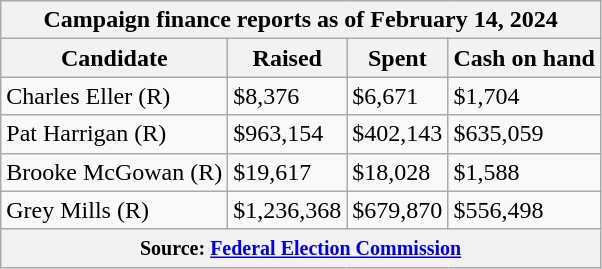<table class="wikitable sortable">
<tr>
<th colspan=4>Campaign finance reports as of February 14, 2024</th>
</tr>
<tr style="text-align:center;">
<th>Candidate</th>
<th>Raised</th>
<th>Spent</th>
<th>Cash on hand</th>
</tr>
<tr>
<td>Charles Eller (R)</td>
<td>$8,376</td>
<td>$6,671</td>
<td>$1,704</td>
</tr>
<tr>
<td>Pat Harrigan (R)</td>
<td>$963,154</td>
<td>$402,143</td>
<td>$635,059</td>
</tr>
<tr>
<td>Brooke McGowan (R)</td>
<td>$19,617</td>
<td>$18,028</td>
<td>$1,588</td>
</tr>
<tr>
<td>Grey Mills (R)</td>
<td>$1,236,368</td>
<td>$679,870</td>
<td>$556,498</td>
</tr>
<tr>
<th colspan="4"><small>Source: <a href='#'>Federal Election Commission</a></small></th>
</tr>
</table>
